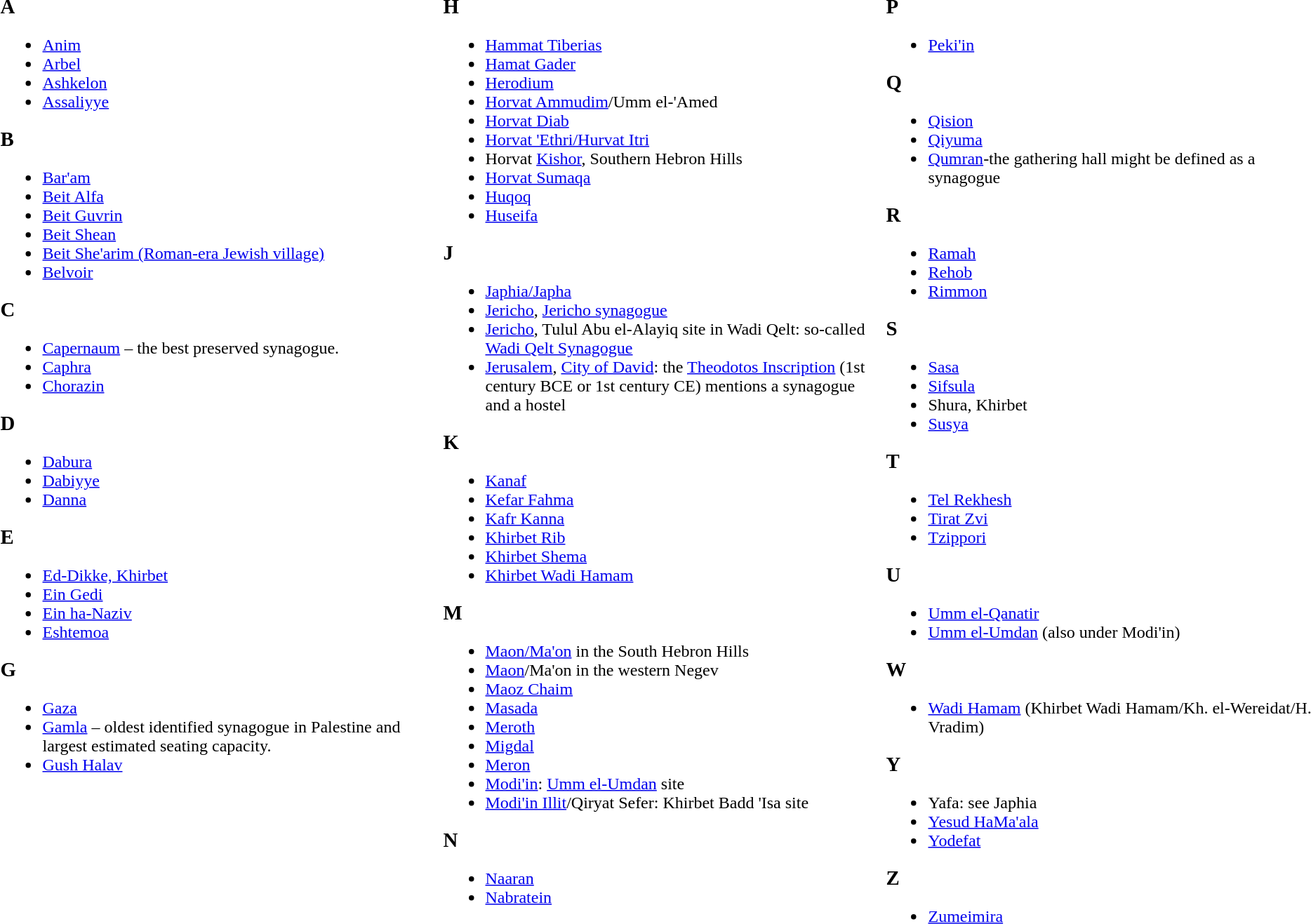<table width="100%">
<tr valign=top>
<td width="33%"><br><strong><big>A</big></strong><ul><li><a href='#'>Anim</a></li><li><a href='#'>Arbel</a></li><li><a href='#'>Ashkelon</a></li><li><a href='#'>Assaliyye</a></li></ul><strong><big>B</big></strong><ul><li><a href='#'>Bar'am</a></li><li><a href='#'>Beit Alfa</a></li><li><a href='#'>Beit Guvrin</a></li><li><a href='#'>Beit Shean</a></li><li><a href='#'>Beit She'arim (Roman-era Jewish village)</a></li><li><a href='#'>Belvoir</a></li></ul><strong><big>C</big></strong><ul><li><a href='#'>Capernaum</a> – the best preserved synagogue.</li><li><a href='#'>Caphra</a></li><li><a href='#'>Chorazin</a></li></ul><strong><big>D</big></strong><ul><li><a href='#'>Dabura</a></li><li><a href='#'>Dabiyye</a></li><li><a href='#'>Danna</a></li></ul><strong><big>E</big></strong><ul><li><a href='#'>Ed-Dikke, Khirbet</a></li><li><a href='#'>Ein Gedi</a></li><li><a href='#'>Ein ha-Naziv</a></li><li><a href='#'>Eshtemoa</a></li></ul><strong><big>G</big></strong><ul><li><a href='#'>Gaza</a></li><li><a href='#'>Gamla</a> – oldest identified synagogue in Palestine and largest estimated seating capacity.</li><li><a href='#'>Gush Halav</a></li></ul></td>
<td width="33%"><br><strong><big>H</big></strong><ul><li><a href='#'>Hammat Tiberias</a></li><li><a href='#'>Hamat Gader</a></li><li><a href='#'>Herodium</a></li><li><a href='#'>Horvat Ammudim</a>/Umm el-'Amed</li><li><a href='#'>Horvat Diab</a></li><li><a href='#'>Horvat 'Ethri/Hurvat Itri</a></li><li>Horvat <a href='#'>Kishor</a>, Southern Hebron Hills</li><li><a href='#'>Horvat Sumaqa</a></li><li><a href='#'>Huqoq</a></li><li><a href='#'>Huseifa</a></li></ul><strong><big>J</big></strong><ul><li><a href='#'>Japhia/Japha</a></li><li><a href='#'>Jericho</a>, <a href='#'>Jericho synagogue</a></li><li><a href='#'>Jericho</a>, Tulul Abu el-Alayiq site in Wadi Qelt: so-called <a href='#'>Wadi Qelt Synagogue</a></li><li><a href='#'>Jerusalem</a>, <a href='#'>City of David</a>: the <a href='#'>Theodotos Inscription</a> (1st century BCE or 1st century CE) mentions a synagogue and a hostel</li></ul><strong><big>K</big></strong><ul><li><a href='#'>Kanaf</a></li><li><a href='#'>Kefar Fahma</a></li><li><a href='#'>Kafr Kanna</a></li><li><a href='#'>Khirbet Rib</a></li><li><a href='#'>Khirbet Shema</a></li><li><a href='#'>Khirbet Wadi Hamam</a></li></ul><strong><big>M</big></strong><ul><li><a href='#'>Maon/Ma'on</a> in the South Hebron Hills</li><li><a href='#'>Maon</a>/Ma'on in the western Negev</li><li><a href='#'>Maoz Chaim</a></li><li><a href='#'>Masada</a></li><li><a href='#'>Meroth</a></li><li><a href='#'>Migdal</a></li><li><a href='#'>Meron</a></li><li><a href='#'>Modi'in</a>: <a href='#'>Umm el-Umdan</a> site</li><li><a href='#'>Modi'in Illit</a>/Qiryat Sefer: Khirbet Badd 'Isa site</li></ul><strong><big>N</big></strong><ul><li><a href='#'>Naaran</a></li><li><a href='#'>Nabratein</a></li></ul></td>
<td width="33%"><br><strong><big>P</big></strong><ul><li><a href='#'>Peki'in</a></li></ul><strong><big>Q</big></strong><ul><li><a href='#'>Qision</a></li><li><a href='#'>Qiyuma</a></li><li><a href='#'>Qumran</a>-the gathering hall might be defined as a synagogue</li></ul><strong><big>R</big></strong><ul><li><a href='#'>Ramah</a></li><li><a href='#'>Rehob</a></li><li><a href='#'>Rimmon</a></li></ul><strong><big>S</big></strong><ul><li><a href='#'>Sasa</a></li><li><a href='#'>Sifsula</a></li><li>Shura, Khirbet</li><li><a href='#'>Susya</a></li></ul><strong><big>T</big></strong><ul><li><a href='#'>Tel Rekhesh</a></li><li><a href='#'>Tirat Zvi</a></li><li><a href='#'>Tzippori</a></li></ul><strong><big>U</big></strong><ul><li><a href='#'>Umm el-Qanatir</a></li><li><a href='#'>Umm el-Umdan</a> (also under Modi'in)</li></ul><strong><big>W</big></strong><ul><li><a href='#'>Wadi Hamam</a> (Khirbet Wadi Hamam/Kh. el-Wereidat/H. Vradim)</li></ul><strong><big>Y</big></strong><ul><li>Yafa: see Japhia</li><li><a href='#'>Yesud HaMa'ala</a></li><li><a href='#'>Yodefat</a></li></ul><strong><big>Z</big></strong><ul><li><a href='#'>Zumeimira</a></li></ul></td>
</tr>
</table>
